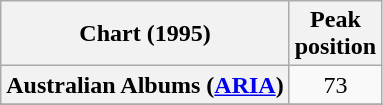<table class="wikitable sortable plainrowheaders" style="text-align:center">
<tr>
<th scope="col">Chart (1995)</th>
<th scope="col">Peak<br>position</th>
</tr>
<tr>
<th scope="row">Australian Albums (<a href='#'>ARIA</a>)</th>
<td>73</td>
</tr>
<tr>
</tr>
<tr>
</tr>
<tr>
</tr>
<tr>
</tr>
<tr>
</tr>
</table>
